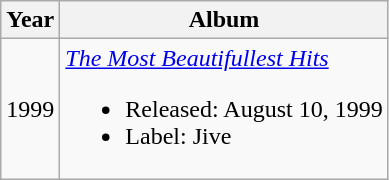<table class="wikitable" style="text-align:center;">
<tr>
<th>Year</th>
<th>Album</th>
</tr>
<tr>
<td>1999</td>
<td style="text-align:left;"><em><a href='#'>The Most Beautifullest Hits</a></em><br><ul><li>Released: August 10, 1999</li><li>Label: Jive</li></ul></td>
</tr>
</table>
